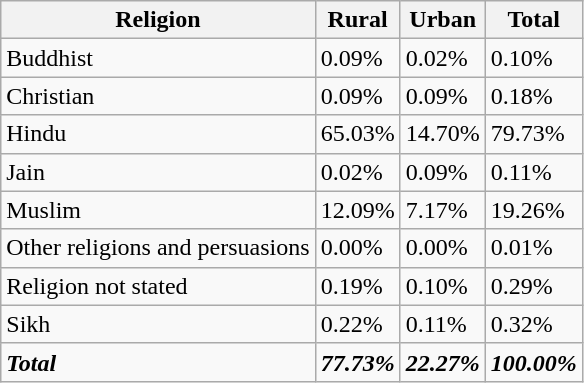<table class="wikitable sortable">
<tr>
<th>Religion</th>
<th>Rural</th>
<th>Urban</th>
<th>Total</th>
</tr>
<tr>
<td>Buddhist</td>
<td>0.09%</td>
<td>0.02%</td>
<td>0.10%</td>
</tr>
<tr>
<td>Christian</td>
<td>0.09%</td>
<td>0.09%</td>
<td>0.18%</td>
</tr>
<tr>
<td>Hindu</td>
<td>65.03%</td>
<td>14.70%</td>
<td>79.73%</td>
</tr>
<tr>
<td>Jain</td>
<td>0.02%</td>
<td>0.09%</td>
<td>0.11%</td>
</tr>
<tr>
<td>Muslim</td>
<td>12.09%</td>
<td>7.17%</td>
<td>19.26%</td>
</tr>
<tr>
<td>Other religions and persuasions</td>
<td>0.00%</td>
<td>0.00%</td>
<td>0.01%</td>
</tr>
<tr>
<td>Religion not stated</td>
<td>0.19%</td>
<td>0.10%</td>
<td>0.29%</td>
</tr>
<tr>
<td>Sikh</td>
<td>0.22%</td>
<td>0.11%</td>
<td>0.32%</td>
</tr>
<tr class="sortbottom">
<td><strong><em>Total</em></strong></td>
<td><strong><em>77.73%</em></strong></td>
<td><strong><em>22.27%</em></strong></td>
<td><strong><em>100.00%</em></strong></td>
</tr>
</table>
